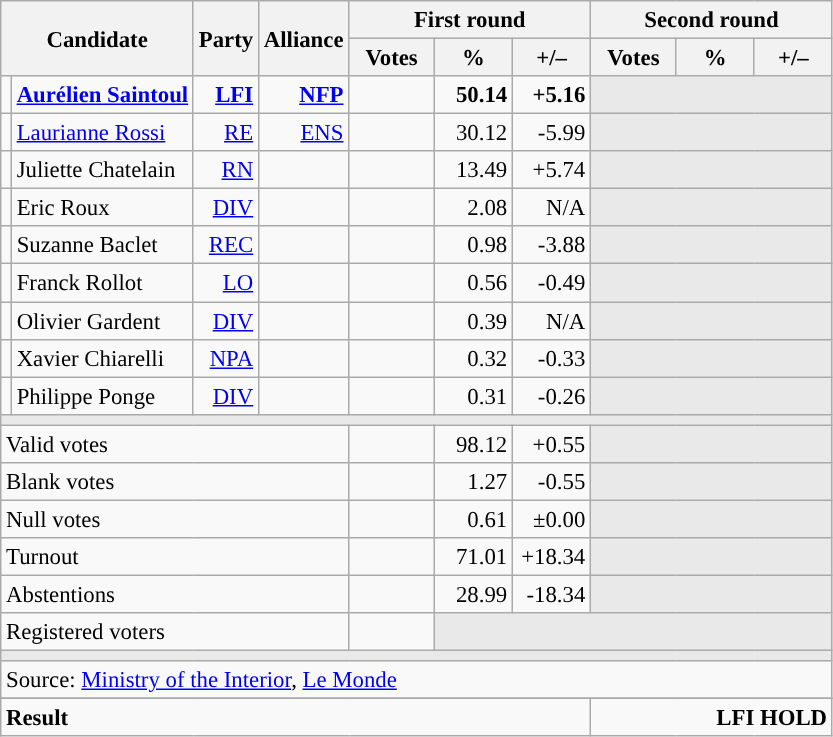<table class="wikitable" style="text-align:right;font-size:95%;">
<tr>
<th rowspan="2" colspan="2">Candidate</th>
<th rowspan="2">Party</th>
<th rowspan="2">Alliance</th>
<th colspan="3">First round</th>
<th colspan="3">Second round</th>
</tr>
<tr>
<th style="width:50px;">Votes</th>
<th style="width:45px;">%</th>
<th style="width:45px;">+/–</th>
<th style="width:50px;">Votes</th>
<th style="width:45px;">%</th>
<th style="width:45px;">+/–</th>
</tr>
<tr>
<td style="color:inherit;background:"></td>
<td style="text-align:left;"><strong><a href='#'>Aurélien Saintoul</a></strong></td>
<td><a href='#'><strong>LFI</strong></a></td>
<td><a href='#'><strong>NFP</strong></a></td>
<td><strong></strong></td>
<td><strong>50.14</strong></td>
<td><strong>+5.16</strong></td>
<td colspan="3" style="background:#E9E9E9;"></td>
</tr>
<tr>
<td style="color:inherit;background:"></td>
<td style="text-align:left;"><a href='#'>Laurianne Rossi</a></td>
<td><a href='#'>RE</a></td>
<td><a href='#'>ENS</a></td>
<td></td>
<td>30.12</td>
<td>-5.99</td>
<td colspan="3" style="background:#E9E9E9;"></td>
</tr>
<tr>
<td style="color:inherit;background:"></td>
<td style="text-align:left;">Juliette Chatelain</td>
<td><a href='#'>RN</a></td>
<td></td>
<td></td>
<td>13.49</td>
<td>+5.74</td>
<td colspan="3" style="background:#E9E9E9;"></td>
</tr>
<tr>
<td style="color:inherit;background:"></td>
<td style="text-align:left;">Eric Roux</td>
<td><a href='#'>DIV</a></td>
<td></td>
<td></td>
<td>2.08</td>
<td>N/A</td>
<td colspan="3" style="background:#E9E9E9;"></td>
</tr>
<tr>
<td style="color:inherit;background:"></td>
<td style="text-align:left;">Suzanne Baclet</td>
<td><a href='#'>REC</a></td>
<td></td>
<td></td>
<td>0.98</td>
<td>-3.88</td>
<td colspan="3" style="background:#E9E9E9;"></td>
</tr>
<tr>
<td style="color:inherit;background:"></td>
<td style="text-align:left;">Franck Rollot</td>
<td><a href='#'>LO</a></td>
<td></td>
<td></td>
<td>0.56</td>
<td>-0.49</td>
<td colspan="3" style="background:#E9E9E9;"></td>
</tr>
<tr>
<td style="color:inherit;background:"></td>
<td style="text-align:left;">Olivier Gardent</td>
<td><a href='#'>DIV</a></td>
<td></td>
<td></td>
<td>0.39</td>
<td>N/A</td>
<td colspan="3" style="background:#E9E9E9;"></td>
</tr>
<tr>
<td style="color:inherit;background:"></td>
<td style="text-align:left;">Xavier Chiarelli</td>
<td><a href='#'>NPA</a></td>
<td></td>
<td></td>
<td>0.32</td>
<td>-0.33</td>
<td colspan="3" style="background:#E9E9E9;"></td>
</tr>
<tr>
<td style="color:inherit;background:"></td>
<td style="text-align:left;">Philippe Ponge</td>
<td><a href='#'>DIV</a></td>
<td></td>
<td></td>
<td>0.31</td>
<td>-0.26</td>
<td colspan="3" style="background:#E9E9E9;"></td>
</tr>
<tr>
<td colspan="10" style="background:#E9E9E9;"></td>
</tr>
<tr>
<td colspan="4" style="text-align:left;">Valid votes</td>
<td></td>
<td>98.12</td>
<td>+0.55</td>
<td colspan="3" style="background:#E9E9E9;"></td>
</tr>
<tr>
<td colspan="4" style="text-align:left;">Blank votes</td>
<td></td>
<td>1.27</td>
<td>-0.55</td>
<td colspan="3" style="background:#E9E9E9;"></td>
</tr>
<tr>
<td colspan="4" style="text-align:left;">Null votes</td>
<td></td>
<td>0.61</td>
<td>±0.00</td>
<td colspan="3" style="background:#E9E9E9;"></td>
</tr>
<tr>
<td colspan="4" style="text-align:left;">Turnout</td>
<td></td>
<td>71.01</td>
<td>+18.34</td>
<td colspan="3" style="background:#E9E9E9;"></td>
</tr>
<tr>
<td colspan="4" style="text-align:left;">Abstentions</td>
<td></td>
<td>28.99</td>
<td>-18.34</td>
<td colspan="3" style="background:#E9E9E9;"></td>
</tr>
<tr>
<td colspan="4" style="text-align:left;">Registered voters</td>
<td></td>
<td colspan="5" style="background:#E9E9E9;"></td>
</tr>
<tr>
<td colspan="10" style="background:#E9E9E9;"></td>
</tr>
<tr>
<td colspan="10" style="text-align:left;">Source: <a href='#'>Ministry of the Interior</a>, <a href='#'>Le Monde</a></td>
</tr>
<tr>
</tr>
<tr style="font-weight:bold">
<td colspan="7" style="text-align:left;">Result</td>
<td colspan="7" style="background-color:">LFI HOLD</td>
</tr>
</table>
